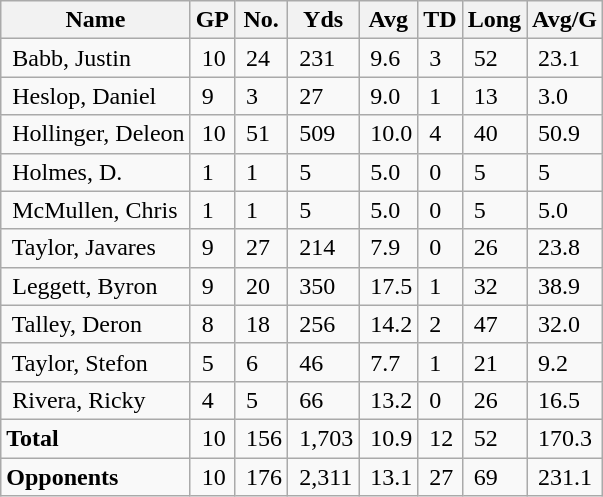<table class="wikitable" style="white-space:nowrap;">
<tr>
<th>Name</th>
<th>GP</th>
<th>No.</th>
<th>Yds</th>
<th>Avg</th>
<th>TD</th>
<th>Long</th>
<th>Avg/G</th>
</tr>
<tr>
<td> Babb, Justin</td>
<td> 10</td>
<td> 24</td>
<td> 231</td>
<td> 9.6</td>
<td> 3</td>
<td> 52</td>
<td> 23.1</td>
</tr>
<tr>
<td> Heslop, Daniel</td>
<td> 9</td>
<td> 3</td>
<td> 27</td>
<td> 9.0</td>
<td> 1</td>
<td> 13</td>
<td> 3.0</td>
</tr>
<tr>
<td> Hollinger, Deleon</td>
<td> 10</td>
<td> 51</td>
<td> 509</td>
<td> 10.0</td>
<td> 4</td>
<td> 40</td>
<td> 50.9</td>
</tr>
<tr>
<td> Holmes, D.</td>
<td> 1</td>
<td> 1</td>
<td> 5</td>
<td> 5.0</td>
<td> 0</td>
<td> 5</td>
<td> 5</td>
</tr>
<tr>
<td> McMullen, Chris</td>
<td> 1</td>
<td> 1</td>
<td> 5</td>
<td> 5.0</td>
<td> 0</td>
<td> 5</td>
<td> 5.0</td>
</tr>
<tr>
<td> Taylor, Javares</td>
<td> 9</td>
<td> 27</td>
<td> 214</td>
<td> 7.9</td>
<td> 0</td>
<td> 26</td>
<td> 23.8</td>
</tr>
<tr>
<td> Leggett, Byron</td>
<td> 9</td>
<td> 20</td>
<td> 350</td>
<td> 17.5</td>
<td> 1</td>
<td> 32</td>
<td> 38.9</td>
</tr>
<tr>
<td> Talley, Deron</td>
<td> 8</td>
<td> 18</td>
<td> 256</td>
<td> 14.2</td>
<td> 2</td>
<td> 47</td>
<td> 32.0</td>
</tr>
<tr>
<td> Taylor, Stefon</td>
<td> 5</td>
<td> 6</td>
<td> 46</td>
<td> 7.7</td>
<td> 1</td>
<td> 21</td>
<td> 9.2</td>
</tr>
<tr>
<td> Rivera, Ricky</td>
<td> 4</td>
<td> 5</td>
<td> 66</td>
<td> 13.2</td>
<td> 0</td>
<td> 26</td>
<td> 16.5</td>
</tr>
<tr>
<td><strong>Total</strong></td>
<td> 10</td>
<td> 156</td>
<td> 1,703</td>
<td> 10.9</td>
<td> 12</td>
<td> 52</td>
<td> 170.3</td>
</tr>
<tr>
<td><strong>Opponents</strong></td>
<td> 10</td>
<td> 176</td>
<td> 2,311</td>
<td> 13.1</td>
<td> 27</td>
<td> 69</td>
<td> 231.1</td>
</tr>
</table>
